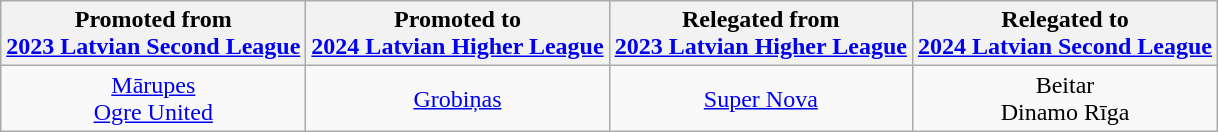<table class="wikitable">
<tr>
<th>Promoted from<br><a href='#'>2023 Latvian Second League</a></th>
<th>Promoted to<br><a href='#'>2024 Latvian Higher League</a></th>
<th>Relegated from<br><a href='#'>2023 Latvian Higher League</a></th>
<th>Relegated to<br><a href='#'>2024 Latvian Second League</a></th>
</tr>
<tr>
<td align=center><a href='#'>Mārupes</a><br><a href='#'>Ogre United</a></td>
<td align=center><a href='#'>Grobiņas</a></td>
<td align=center><a href='#'>Super Nova</a></td>
<td align=center>Beitar<br>Dinamo Rīga</td>
</tr>
</table>
